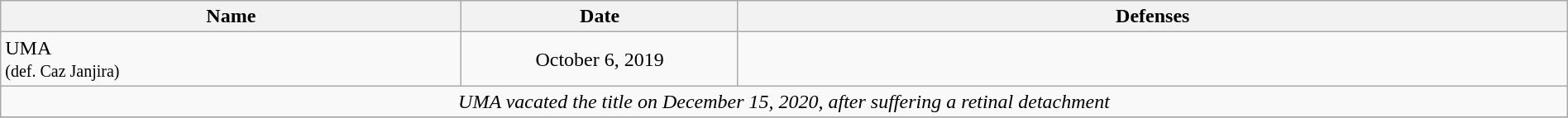<table class="wikitable" width=100%>
<tr>
<th width=25%>Name</th>
<th width=15%>Date</th>
<th width=45%>Defenses</th>
</tr>
<tr>
<td align=left> UMA <br><small>(def. Caz Janjira)</small></td>
<td align=center>October 6, 2019</td>
<td></td>
</tr>
<tr>
<td colspan=3 align=center><em>UMA vacated the title on December 15, 2020, after suffering a retinal detachment</em></td>
</tr>
<tr>
</tr>
</table>
